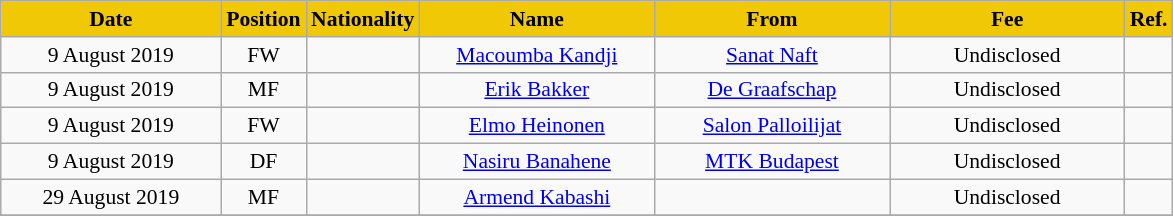<table class="wikitable"  style="text-align:center; font-size:90%; ">
<tr>
<th style="background:#f1c806; color:black; width:140px;">Date</th>
<th style="background:#f1c806; color:black; width:50px;">Position</th>
<th style="background:#f1c806; color:black; width:50px;">Nationality</th>
<th style="background:#f1c806; color:black; width:150px;">Name</th>
<th style="background:#f1c806; color:black; width:150px;">From</th>
<th style="background:#f1c806; color:black; width:150px;">Fee</th>
<th style="background:#f1c806; color:black; width:20px;">Ref.</th>
</tr>
<tr>
<td>9 August 2019</td>
<td>FW</td>
<td></td>
<td><a href='#'>Macoumba Kandji</a></td>
<td><a href='#'>Sanat Naft</a></td>
<td>Undisclosed</td>
<td></td>
</tr>
<tr>
<td>9 August 2019</td>
<td>MF</td>
<td></td>
<td><a href='#'>Erik Bakker</a></td>
<td><a href='#'>De Graafschap</a></td>
<td>Undisclosed</td>
<td></td>
</tr>
<tr>
<td>9 August 2019</td>
<td>FW</td>
<td></td>
<td><a href='#'>Elmo Heinonen</a></td>
<td><a href='#'>Salon Palloilijat</a></td>
<td>Undisclosed</td>
<td></td>
</tr>
<tr>
<td>9 August 2019</td>
<td>DF</td>
<td></td>
<td><a href='#'>Nasiru Banahene</a></td>
<td><a href='#'>MTK Budapest</a></td>
<td>Undisclosed</td>
<td></td>
</tr>
<tr>
<td>29 August 2019</td>
<td>MF</td>
<td></td>
<td><a href='#'>Armend Kabashi</a></td>
<td></td>
<td>Undisclosed</td>
<td></td>
</tr>
<tr>
</tr>
</table>
